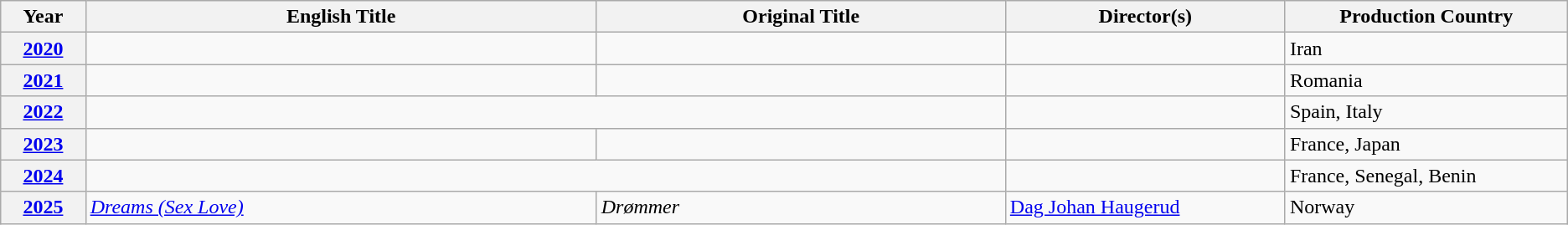<table class="wikitable unsortable">
<tr>
<th scope="col" style="width:1%;">Year</th>
<th scope="col" style="width:10%;">English Title</th>
<th scope="col" style="width:8%;">Original Title</th>
<th scope="col" style="width:5%;">Director(s)</th>
<th scope="col" style="width:5%;">Production Country</th>
</tr>
<tr>
<th style="text-align:center;"><a href='#'>2020</a></th>
<td></td>
<td></td>
<td></td>
<td>Iran</td>
</tr>
<tr>
<th style="text-align:center;"><a href='#'>2021</a></th>
<td></td>
<td></td>
<td></td>
<td>Romania</td>
</tr>
<tr>
<th style="text-align:center;"><a href='#'>2022</a></th>
<td colspan="2"></td>
<td></td>
<td>Spain, Italy</td>
</tr>
<tr>
<th style="text-align:center;"><a href='#'>2023</a></th>
<td></td>
<td></td>
<td></td>
<td>France, Japan</td>
</tr>
<tr>
<th style="text-align:center;"><a href='#'>2024</a></th>
<td colspan="2"></td>
<td></td>
<td>France, Senegal, Benin</td>
</tr>
<tr>
<th><a href='#'>2025</a></th>
<td><em><a href='#'>Dreams (Sex Love)</a></em></td>
<td><em>Drømmer</em></td>
<td><a href='#'>Dag Johan Haugerud</a></td>
<td>Norway</td>
</tr>
</table>
